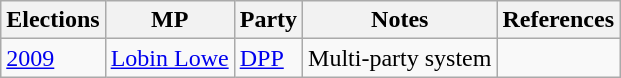<table class="wikitable">
<tr>
<th>Elections</th>
<th>MP</th>
<th>Party</th>
<th>Notes</th>
<th>References</th>
</tr>
<tr>
<td><a href='#'>2009</a></td>
<td><a href='#'>Lobin Lowe</a></td>
<td><a href='#'>DPP</a></td>
<td>Multi-party system</td>
<td></td>
</tr>
</table>
